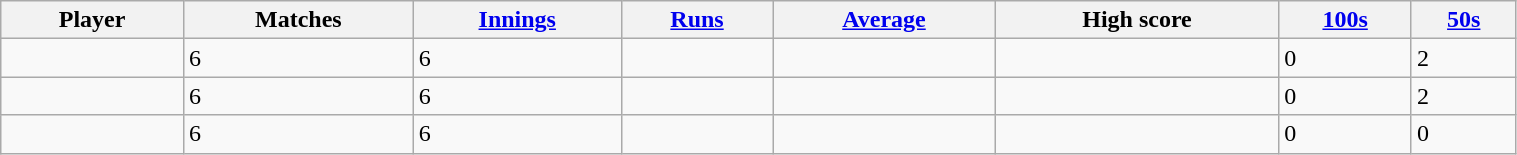<table class="wikitable sortable" style="width:80%;">
<tr>
<th>Player</th>
<th>Matches</th>
<th><a href='#'>Innings</a></th>
<th><a href='#'>Runs</a></th>
<th><a href='#'>Average</a></th>
<th>High score</th>
<th><a href='#'>100s</a></th>
<th><a href='#'>50s</a></th>
</tr>
<tr>
<td></td>
<td>6</td>
<td>6</td>
<td></td>
<td></td>
<td></td>
<td>0</td>
<td>2</td>
</tr>
<tr>
<td></td>
<td>6</td>
<td>6</td>
<td></td>
<td></td>
<td></td>
<td>0</td>
<td>2</td>
</tr>
<tr>
<td></td>
<td>6</td>
<td>6</td>
<td></td>
<td></td>
<td></td>
<td>0</td>
<td>0</td>
</tr>
</table>
